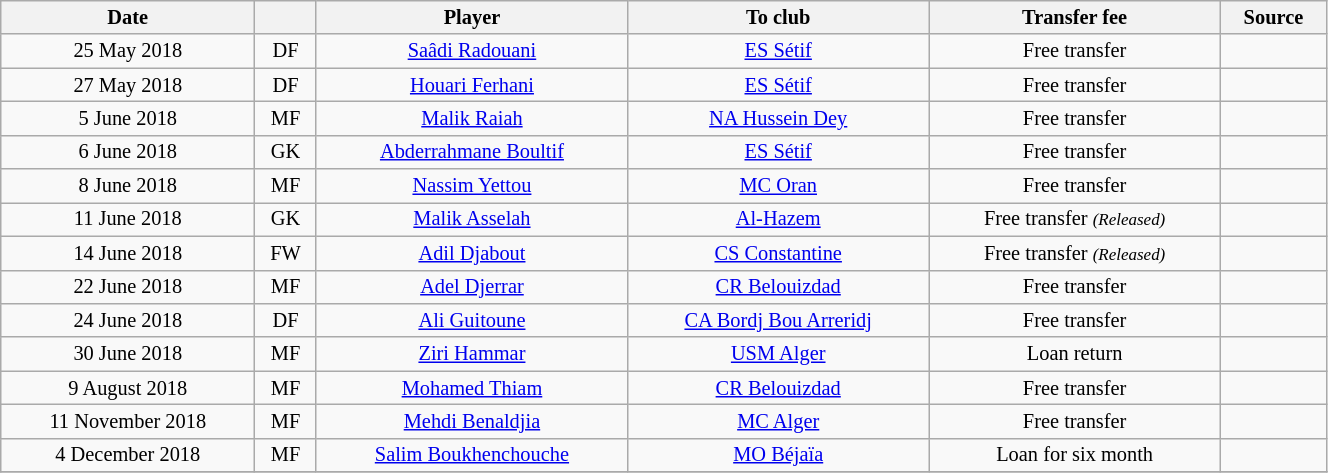<table class="wikitable sortable" style="width:70%; text-align:center; font-size:85%; text-align:centre;">
<tr>
<th>Date</th>
<th></th>
<th>Player</th>
<th>To club</th>
<th>Transfer fee</th>
<th>Source</th>
</tr>
<tr>
<td>25 May 2018</td>
<td>DF</td>
<td> <a href='#'>Saâdi Radouani</a></td>
<td><a href='#'>ES Sétif</a></td>
<td>Free transfer</td>
<td></td>
</tr>
<tr>
<td>27 May 2018</td>
<td>DF</td>
<td> <a href='#'>Houari Ferhani</a></td>
<td><a href='#'>ES Sétif</a></td>
<td>Free transfer</td>
<td></td>
</tr>
<tr>
<td>5 June 2018</td>
<td>MF</td>
<td> <a href='#'>Malik Raiah</a></td>
<td><a href='#'>NA Hussein Dey</a></td>
<td>Free transfer</td>
<td></td>
</tr>
<tr>
<td>6 June 2018</td>
<td>GK</td>
<td> <a href='#'>Abderrahmane Boultif</a></td>
<td><a href='#'>ES Sétif</a></td>
<td>Free transfer</td>
<td></td>
</tr>
<tr>
<td>8 June 2018</td>
<td>MF</td>
<td> <a href='#'>Nassim Yettou</a></td>
<td><a href='#'>MC Oran</a></td>
<td>Free transfer</td>
<td></td>
</tr>
<tr>
<td>11 June 2018</td>
<td>GK</td>
<td> <a href='#'>Malik Asselah</a></td>
<td> <a href='#'>Al-Hazem</a></td>
<td>Free transfer <small><em>(Released)</em></small></td>
<td></td>
</tr>
<tr>
<td>14 June 2018</td>
<td>FW</td>
<td> <a href='#'>Adil Djabout</a></td>
<td><a href='#'>CS Constantine</a></td>
<td>Free transfer <small><em>(Released)</em></small></td>
<td></td>
</tr>
<tr>
<td>22 June 2018</td>
<td>MF</td>
<td> <a href='#'>Adel Djerrar</a></td>
<td><a href='#'>CR Belouizdad</a></td>
<td>Free transfer</td>
<td></td>
</tr>
<tr>
<td>24 June 2018</td>
<td>DF</td>
<td> <a href='#'>Ali Guitoune</a></td>
<td><a href='#'>CA Bordj Bou Arreridj</a></td>
<td>Free transfer</td>
<td></td>
</tr>
<tr>
<td>30 June 2018</td>
<td>MF</td>
<td> <a href='#'>Ziri Hammar</a></td>
<td><a href='#'>USM Alger</a></td>
<td>Loan return</td>
<td></td>
</tr>
<tr>
<td>9 August 2018</td>
<td>MF</td>
<td> <a href='#'>Mohamed Thiam</a></td>
<td><a href='#'>CR Belouizdad</a></td>
<td>Free transfer</td>
<td></td>
</tr>
<tr>
<td>11 November 2018</td>
<td>MF</td>
<td> <a href='#'>Mehdi Benaldjia</a></td>
<td><a href='#'>MC Alger</a></td>
<td>Free transfer</td>
<td></td>
</tr>
<tr>
<td>4 December 2018</td>
<td>MF</td>
<td> <a href='#'>Salim Boukhenchouche</a></td>
<td><a href='#'>MO Béjaïa</a></td>
<td>Loan for six month</td>
<td></td>
</tr>
<tr>
</tr>
</table>
